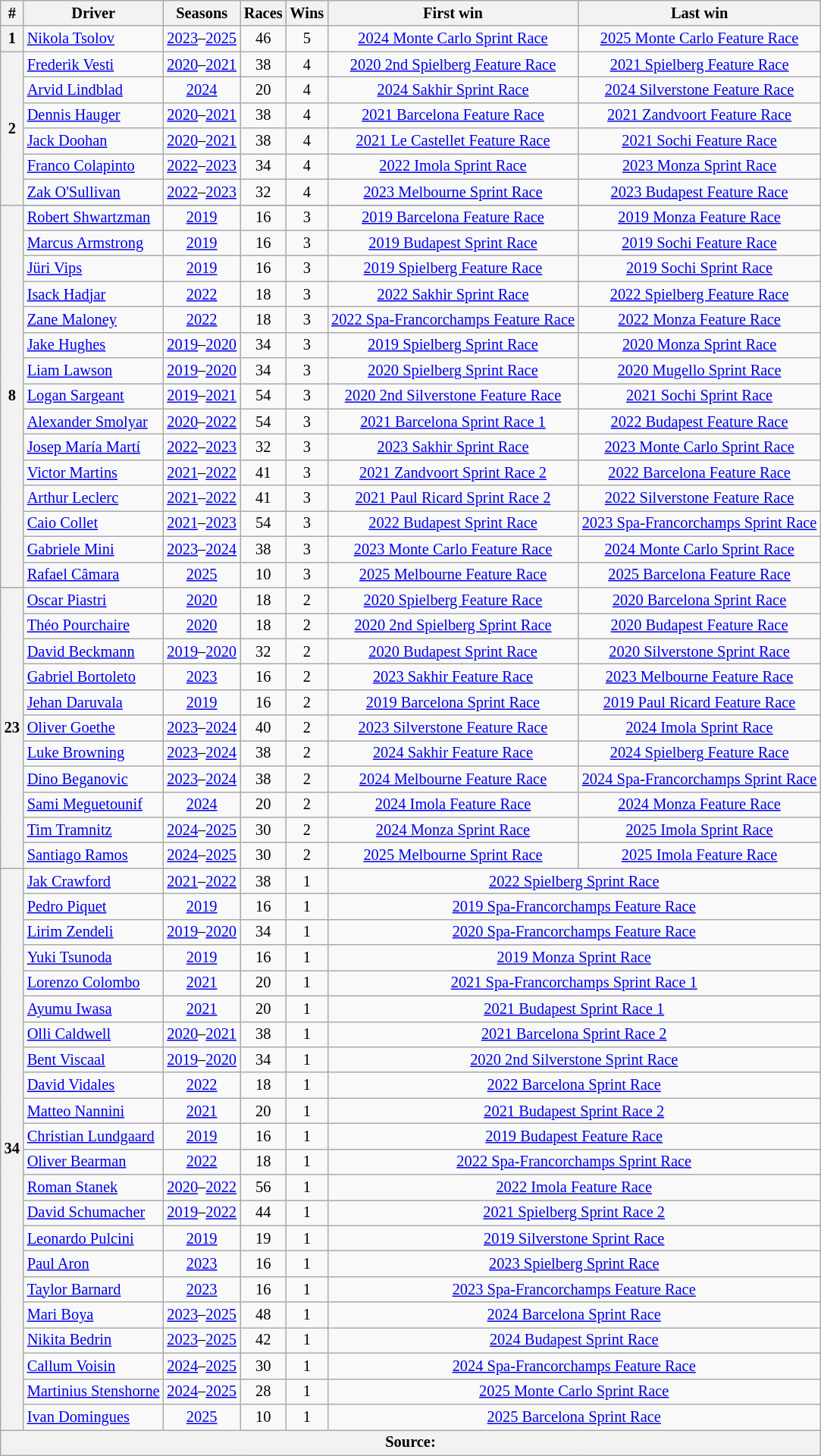<table class="wikitable sortable" style="font-size:85%; text-align:center">
<tr>
<th>#</th>
<th>Driver</th>
<th>Seasons</th>
<th>Races</th>
<th>Wins</th>
<th>First win</th>
<th>Last win</th>
</tr>
<tr>
<th>1</th>
<td align=left> <a href='#'>Nikola Tsolov</a></td>
<td align="center"><a href='#'>2023</a>–<a href='#'>2025</a></td>
<td align="center">46</td>
<td align="center">5</td>
<td><a href='#'>2024 Monte Carlo Sprint Race</a></td>
<td><a href='#'>2025 Monte Carlo Feature Race</a></td>
</tr>
<tr>
<th rowspan=6>2</th>
<td align=left> <a href='#'>Frederik Vesti</a></td>
<td align="center"><a href='#'>2020</a>–<a href='#'>2021</a></td>
<td align="center">38</td>
<td align="center">4</td>
<td><a href='#'>2020 2nd Spielberg Feature Race</a></td>
<td><a href='#'>2021 Spielberg Feature Race</a></td>
</tr>
<tr>
<td align=left> <a href='#'>Arvid Lindblad</a></td>
<td align="center"><a href='#'>2024</a></td>
<td align="center">20</td>
<td align="center">4</td>
<td><a href='#'>2024 Sakhir Sprint Race</a></td>
<td><a href='#'>2024 Silverstone Feature Race</a></td>
</tr>
<tr>
<td align=left> <a href='#'>Dennis Hauger</a></td>
<td align="center"><a href='#'>2020</a>–<a href='#'>2021</a></td>
<td align="center">38</td>
<td align="center">4</td>
<td><a href='#'>2021 Barcelona Feature Race</a></td>
<td><a href='#'>2021 Zandvoort Feature Race</a></td>
</tr>
<tr>
<td align=left> <a href='#'>Jack Doohan</a></td>
<td align="center"><a href='#'>2020</a>–<a href='#'>2021</a></td>
<td align="center">38</td>
<td align="center">4</td>
<td><a href='#'>2021 Le Castellet Feature Race</a></td>
<td><a href='#'>2021 Sochi Feature Race</a></td>
</tr>
<tr>
<td align=left> <a href='#'>Franco Colapinto</a></td>
<td align="center"><a href='#'>2022</a>–<a href='#'>2023</a></td>
<td align="center">34</td>
<td align="center">4</td>
<td><a href='#'>2022 Imola Sprint Race</a></td>
<td><a href='#'>2023 Monza Sprint Race</a></td>
</tr>
<tr>
<td align=left> <a href='#'>Zak O'Sullivan</a></td>
<td align="center"><a href='#'>2022</a>–<a href='#'>2023</a></td>
<td align="center">32</td>
<td align="center">4</td>
<td><a href='#'>2023 Melbourne Sprint Race</a></td>
<td><a href='#'>2023 Budapest Feature Race</a></td>
</tr>
<tr>
<th rowspan=16>8</th>
</tr>
<tr>
<td align=left> <a href='#'>Robert Shwartzman</a></td>
<td align="center"><a href='#'>2019</a></td>
<td align="center">16</td>
<td align="center">3</td>
<td><a href='#'>2019 Barcelona Feature Race</a></td>
<td><a href='#'>2019 Monza Feature Race</a></td>
</tr>
<tr>
<td align=left> <a href='#'>Marcus Armstrong</a></td>
<td align="center"><a href='#'>2019</a></td>
<td align="center">16</td>
<td align="center">3</td>
<td><a href='#'>2019 Budapest Sprint Race</a></td>
<td><a href='#'>2019 Sochi Feature Race</a></td>
</tr>
<tr>
<td align=left> <a href='#'>Jüri Vips</a></td>
<td align="center"><a href='#'>2019</a></td>
<td align="center">16</td>
<td align="center">3</td>
<td><a href='#'>2019 Spielberg Feature Race</a></td>
<td><a href='#'>2019 Sochi Sprint Race</a></td>
</tr>
<tr>
<td align=left> <a href='#'>Isack Hadjar</a></td>
<td align="center"><a href='#'>2022</a></td>
<td align="center">18</td>
<td align="center">3</td>
<td><a href='#'>2022 Sakhir Sprint Race</a></td>
<td><a href='#'>2022 Spielberg Feature Race</a></td>
</tr>
<tr>
<td align=left> <a href='#'>Zane Maloney</a></td>
<td align="center"><a href='#'>2022</a></td>
<td align="center">18</td>
<td align="center">3</td>
<td><a href='#'>2022 Spa-Francorchamps Feature Race</a></td>
<td><a href='#'>2022 Monza Feature Race</a></td>
</tr>
<tr>
<td align=left> <a href='#'>Jake Hughes</a></td>
<td align="center"><a href='#'>2019</a>–<a href='#'>2020</a></td>
<td align="center">34</td>
<td align="center">3</td>
<td><a href='#'>2019 Spielberg Sprint Race</a></td>
<td><a href='#'>2020 Monza Sprint Race</a></td>
</tr>
<tr>
<td align=left> <a href='#'>Liam Lawson</a></td>
<td align="center"><a href='#'>2019</a>–<a href='#'>2020</a></td>
<td align="center">34</td>
<td align="center">3</td>
<td><a href='#'>2020 Spielberg Sprint Race</a></td>
<td><a href='#'>2020 Mugello Sprint Race</a></td>
</tr>
<tr>
<td align=left> <a href='#'>Logan Sargeant</a></td>
<td align="center"><a href='#'>2019</a>–<a href='#'>2021</a></td>
<td align="center">54</td>
<td align="center">3</td>
<td><a href='#'>2020 2nd Silverstone Feature Race</a></td>
<td><a href='#'>2021 Sochi Sprint Race</a></td>
</tr>
<tr>
<td align=left> <a href='#'>Alexander Smolyar</a></td>
<td align="center"><a href='#'>2020</a>–<a href='#'>2022</a></td>
<td align="center">54</td>
<td align="center">3</td>
<td><a href='#'>2021 Barcelona Sprint Race 1</a></td>
<td><a href='#'>2022 Budapest Feature Race</a></td>
</tr>
<tr>
<td align=left> <a href='#'>Josep María Martí</a></td>
<td align="center"><a href='#'>2022</a>–<a href='#'>2023</a></td>
<td align="center">32</td>
<td align="center">3</td>
<td><a href='#'>2023 Sakhir Sprint Race</a></td>
<td><a href='#'>2023 Monte Carlo Sprint Race</a></td>
</tr>
<tr>
<td align=left> <a href='#'>Victor Martins</a></td>
<td align="center"><a href='#'>2021</a>–<a href='#'>2022</a></td>
<td align="center">41</td>
<td align="center">3</td>
<td><a href='#'>2021 Zandvoort Sprint Race 2</a></td>
<td><a href='#'>2022 Barcelona Feature Race</a></td>
</tr>
<tr>
<td align=left> <a href='#'>Arthur Leclerc</a></td>
<td align="center"><a href='#'>2021</a>–<a href='#'>2022</a></td>
<td align="center">41</td>
<td align="center">3</td>
<td><a href='#'>2021 Paul Ricard Sprint Race 2</a></td>
<td><a href='#'>2022 Silverstone Feature Race</a></td>
</tr>
<tr>
<td align=left> <a href='#'>Caio Collet</a></td>
<td align="center"><a href='#'>2021</a>–<a href='#'>2023</a></td>
<td align="center">54</td>
<td align="center">3</td>
<td><a href='#'>2022 Budapest Sprint Race</a></td>
<td><a href='#'>2023 Spa-Francorchamps Sprint Race</a></td>
</tr>
<tr>
<td align=left> <a href='#'>Gabriele Mini</a></td>
<td align="center"><a href='#'>2023</a>–<a href='#'>2024</a></td>
<td align="center">38</td>
<td align="center">3</td>
<td><a href='#'>2023 Monte Carlo Feature Race</a></td>
<td><a href='#'>2024 Monte Carlo Sprint Race</a></td>
</tr>
<tr>
<td align=left> <a href='#'>Rafael Câmara</a></td>
<td align="center"><a href='#'>2025</a></td>
<td align="center">10</td>
<td align="center">3</td>
<td><a href='#'>2025 Melbourne Feature Race</a></td>
<td><a href='#'>2025 Barcelona Feature Race</a></td>
</tr>
<tr>
<th rowspan=11>23</th>
<td align=left> <a href='#'>Oscar Piastri</a></td>
<td align="center"><a href='#'>2020</a></td>
<td align="center">18</td>
<td align="center">2</td>
<td><a href='#'>2020 Spielberg Feature Race</a></td>
<td><a href='#'>2020 Barcelona Sprint Race</a></td>
</tr>
<tr>
<td align=left> <a href='#'>Théo Pourchaire</a></td>
<td align="center"><a href='#'>2020</a></td>
<td align="center">18</td>
<td align="center">2</td>
<td><a href='#'>2020 2nd Spielberg Sprint Race</a></td>
<td><a href='#'>2020 Budapest Feature Race</a></td>
</tr>
<tr>
<td align=left> <a href='#'>David Beckmann</a></td>
<td align="center"><a href='#'>2019</a>–<a href='#'>2020</a></td>
<td align="center">32</td>
<td align="center">2</td>
<td><a href='#'>2020 Budapest Sprint Race</a></td>
<td><a href='#'>2020 Silverstone Sprint Race</a></td>
</tr>
<tr>
<td align=left> <a href='#'>Gabriel Bortoleto</a></td>
<td align="center"><a href='#'>2023</a></td>
<td align="center">16</td>
<td align="center">2</td>
<td><a href='#'>2023 Sakhir Feature Race</a></td>
<td><a href='#'>2023 Melbourne Feature Race</a></td>
</tr>
<tr>
<td align=left> <a href='#'>Jehan Daruvala</a></td>
<td align="center"><a href='#'>2019</a></td>
<td align="center">16</td>
<td align="center">2</td>
<td><a href='#'>2019 Barcelona Sprint Race</a></td>
<td><a href='#'>2019 Paul Ricard Feature Race</a></td>
</tr>
<tr>
<td align=left> <a href='#'>Oliver Goethe</a></td>
<td align="center"><a href='#'>2023</a>–<a href='#'>2024</a></td>
<td align="center">40</td>
<td align="center">2</td>
<td><a href='#'>2023 Silverstone Feature Race</a></td>
<td><a href='#'>2024 Imola Sprint Race</a></td>
</tr>
<tr>
<td align=left> <a href='#'>Luke Browning</a></td>
<td align="center"><a href='#'>2023</a>–<a href='#'>2024</a></td>
<td align="center">38</td>
<td align="center">2</td>
<td><a href='#'>2024 Sakhir Feature Race</a></td>
<td><a href='#'>2024 Spielberg Feature Race</a></td>
</tr>
<tr>
<td align=left> <a href='#'>Dino Beganovic</a></td>
<td align="center"><a href='#'>2023</a>–<a href='#'>2024</a></td>
<td align="center">38</td>
<td align="center">2</td>
<td><a href='#'>2024 Melbourne Feature Race</a></td>
<td><a href='#'>2024 Spa-Francorchamps Sprint Race</a></td>
</tr>
<tr>
<td align=left> <a href='#'>Sami Meguetounif</a></td>
<td align="center"><a href='#'>2024</a></td>
<td align="center">20</td>
<td align="center">2</td>
<td><a href='#'>2024 Imola Feature Race</a></td>
<td><a href='#'>2024 Monza Feature Race</a></td>
</tr>
<tr>
<td align=left> <a href='#'>Tim Tramnitz</a></td>
<td align="center"><a href='#'>2024</a>–<a href='#'>2025</a></td>
<td align="center">30</td>
<td align="center">2</td>
<td><a href='#'>2024 Monza Sprint Race</a></td>
<td><a href='#'>2025 Imola Sprint Race</a></td>
</tr>
<tr>
<td align=left> <a href='#'>Santiago Ramos</a></td>
<td align="center"><a href='#'>2024</a>–<a href='#'>2025</a></td>
<td align="center">30</td>
<td align="center">2</td>
<td><a href='#'>2025 Melbourne Sprint Race</a></td>
<td><a href='#'>2025 Imola Feature Race</a></td>
</tr>
<tr>
<th rowspan=22>34</th>
<td align=left> <a href='#'>Jak Crawford</a></td>
<td align="center"><a href='#'>2021</a>–<a href='#'>2022</a></td>
<td align="center">38</td>
<td align="center">1</td>
<td colspan="2"><a href='#'>2022 Spielberg Sprint Race</a></td>
</tr>
<tr>
<td align=left> <a href='#'>Pedro Piquet</a></td>
<td align="center"><a href='#'>2019</a></td>
<td align="center">16</td>
<td align="center">1</td>
<td colspan="2"><a href='#'>2019 Spa-Francorchamps Feature Race</a></td>
</tr>
<tr>
<td align=left> <a href='#'>Lirim Zendeli</a></td>
<td align="center"><a href='#'>2019</a>–<a href='#'>2020</a></td>
<td align="center">34</td>
<td align="center">1</td>
<td colspan="2"><a href='#'>2020 Spa-Francorchamps Feature Race</a></td>
</tr>
<tr>
<td align=left> <a href='#'>Yuki Tsunoda</a></td>
<td align="center"><a href='#'>2019</a></td>
<td align="center">16</td>
<td align="center">1</td>
<td colspan="2"><a href='#'>2019 Monza Sprint Race</a></td>
</tr>
<tr>
<td align=left> <a href='#'>Lorenzo Colombo</a></td>
<td align="center"><a href='#'>2021</a></td>
<td align="center">20</td>
<td align="center">1</td>
<td colspan="2"><a href='#'>2021 Spa-Francorchamps Sprint Race 1</a></td>
</tr>
<tr>
<td align=left> <a href='#'>Ayumu Iwasa</a></td>
<td align="center"><a href='#'>2021</a></td>
<td align="center">20</td>
<td align="center">1</td>
<td colspan="2"><a href='#'>2021 Budapest Sprint Race 1</a></td>
</tr>
<tr>
<td align=left> <a href='#'>Olli Caldwell</a></td>
<td align="center"><a href='#'>2020</a>–<a href='#'>2021</a></td>
<td align="center">38</td>
<td align="center">1</td>
<td colspan="2"><a href='#'>2021 Barcelona Sprint Race 2</a></td>
</tr>
<tr>
<td align=left> <a href='#'>Bent Viscaal</a></td>
<td align="center"><a href='#'>2019</a>–<a href='#'>2020</a></td>
<td align="center">34</td>
<td align="center">1</td>
<td colspan="2"><a href='#'>2020 2nd Silverstone Sprint Race</a></td>
</tr>
<tr>
<td align=left> <a href='#'>David Vidales</a></td>
<td align="center"><a href='#'>2022</a></td>
<td align="center">18</td>
<td align="center">1</td>
<td colspan="2"><a href='#'>2022 Barcelona Sprint Race</a></td>
</tr>
<tr>
<td align=left> <a href='#'>Matteo Nannini</a></td>
<td align="center"><a href='#'>2021</a></td>
<td align="center">20</td>
<td align="center">1</td>
<td colspan="2"><a href='#'>2021 Budapest Sprint Race 2</a></td>
</tr>
<tr>
<td align=left> <a href='#'>Christian Lundgaard</a></td>
<td align="center"><a href='#'>2019</a></td>
<td align="center">16</td>
<td align="center">1</td>
<td colspan="2"><a href='#'>2019 Budapest Feature Race</a></td>
</tr>
<tr>
<td align=left> <a href='#'>Oliver Bearman</a></td>
<td align="center"><a href='#'>2022</a></td>
<td align="center">18</td>
<td align="center">1</td>
<td colspan="2"><a href='#'>2022 Spa-Francorchamps Sprint Race</a></td>
</tr>
<tr>
<td align=left> <a href='#'>Roman Stanek</a></td>
<td align="center"><a href='#'>2020</a>–<a href='#'>2022</a></td>
<td align="center">56</td>
<td align="center">1</td>
<td colspan="2"><a href='#'>2022 Imola Feature Race</a></td>
</tr>
<tr>
<td align=left> <a href='#'>David Schumacher</a></td>
<td align="center"><a href='#'>2019</a>–<a href='#'>2022</a></td>
<td align="center">44</td>
<td align="center">1</td>
<td colspan="2"><a href='#'>2021 Spielberg Sprint Race 2</a></td>
</tr>
<tr>
<td align=left> <a href='#'>Leonardo Pulcini</a></td>
<td align="center"><a href='#'>2019</a></td>
<td align="center">19</td>
<td align="center">1</td>
<td colspan="2"><a href='#'>2019 Silverstone Sprint Race</a></td>
</tr>
<tr>
<td align=left> <a href='#'>Paul Aron</a></td>
<td align="center"><a href='#'>2023</a></td>
<td align="center">16</td>
<td align="center">1</td>
<td colspan="2"><a href='#'>2023 Spielberg Sprint Race</a></td>
</tr>
<tr>
<td align=left> <a href='#'>Taylor Barnard</a></td>
<td align="center"><a href='#'>2023</a></td>
<td align="center">16</td>
<td align="center">1</td>
<td colspan="2"><a href='#'>2023 Spa-Francorchamps Feature Race</a></td>
</tr>
<tr>
<td align=left> <a href='#'>Mari Boya</a></td>
<td align="center"><a href='#'>2023</a>–<a href='#'>2025</a></td>
<td align="center">48</td>
<td align="center">1</td>
<td colspan="2"><a href='#'>2024 Barcelona Sprint Race</a></td>
</tr>
<tr>
<td align=left> <a href='#'>Nikita Bedrin</a></td>
<td align="center"><a href='#'>2023</a>–<a href='#'>2025</a></td>
<td align="center">42</td>
<td align="center">1</td>
<td colspan="2"><a href='#'>2024 Budapest Sprint Race</a></td>
</tr>
<tr>
<td align=left> <a href='#'>Callum Voisin</a></td>
<td align="center"><a href='#'>2024</a>–<a href='#'>2025</a></td>
<td align="center">30</td>
<td align="center">1</td>
<td colspan="2"><a href='#'>2024 Spa-Francorchamps Feature Race</a></td>
</tr>
<tr>
<td align=left> <a href='#'>Martinius Stenshorne</a></td>
<td align="center"><a href='#'>2024</a>–<a href='#'>2025</a></td>
<td align="center">28</td>
<td align="center">1</td>
<td colspan="2"><a href='#'>2025 Monte Carlo Sprint Race</a></td>
</tr>
<tr>
<td align=left> <a href='#'>Ivan Domingues</a></td>
<td align="center"><a href='#'>2025</a></td>
<td align="center">10</td>
<td align="center">1</td>
<td colspan="2"><a href='#'>2025 Barcelona Sprint Race</a></td>
</tr>
<tr>
<th colspan="7">Source:</th>
</tr>
</table>
